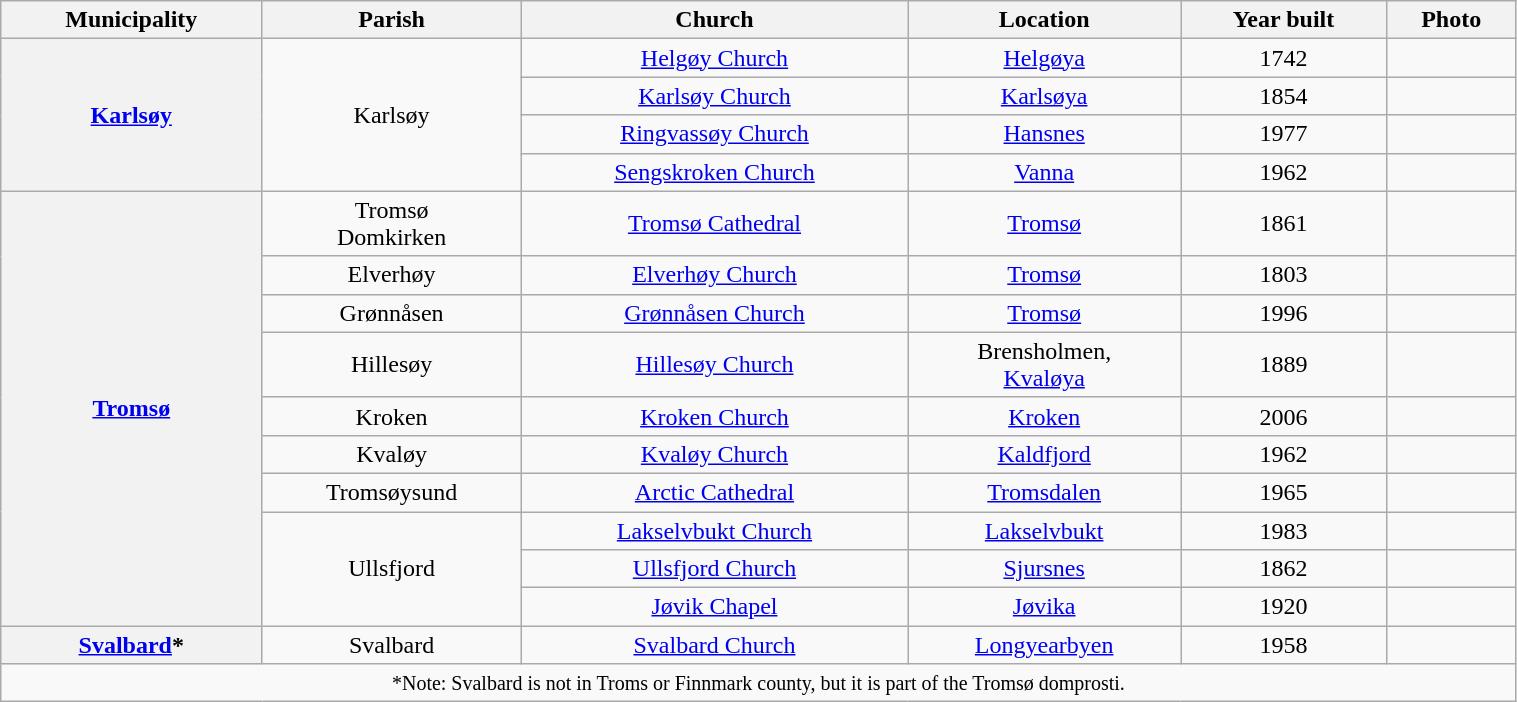<table class="wikitable" style="text-align: center; width: 80%;">
<tr>
<th>Municipality</th>
<th>Parish </th>
<th>Church</th>
<th>Location</th>
<th>Year built</th>
<th>Photo</th>
</tr>
<tr>
<th rowspan="4"><a href='#'>Karlsøy</a></th>
<td rowspan="4">Karlsøy</td>
<td><a href='#'>Helgøy Church</a></td>
<td><a href='#'>Helgøya</a></td>
<td>1742</td>
<td></td>
</tr>
<tr>
<td><a href='#'>Karlsøy Church</a></td>
<td><a href='#'>Karlsøya</a></td>
<td>1854</td>
<td></td>
</tr>
<tr>
<td><a href='#'>Ringvassøy Church</a></td>
<td><a href='#'>Hansnes</a></td>
<td>1977</td>
<td></td>
</tr>
<tr>
<td><a href='#'>Sengskroken Church</a></td>
<td><a href='#'>Vanna</a></td>
<td>1962</td>
<td></td>
</tr>
<tr>
<th rowspan="10"><a href='#'>Tromsø</a></th>
<td>Tromsø<br>Domkirken</td>
<td><a href='#'>Tromsø Cathedral</a></td>
<td><a href='#'>Tromsø</a></td>
<td>1861</td>
<td></td>
</tr>
<tr>
<td>Elverhøy</td>
<td><a href='#'>Elverhøy Church</a></td>
<td><a href='#'>Tromsø</a></td>
<td>1803</td>
<td></td>
</tr>
<tr>
<td>Grønnåsen</td>
<td><a href='#'>Grønnåsen Church</a></td>
<td><a href='#'>Tromsø</a></td>
<td>1996</td>
<td></td>
</tr>
<tr>
<td>Hillesøy</td>
<td><a href='#'>Hillesøy Church</a></td>
<td>Brensholmen,<br><a href='#'>Kvaløya</a></td>
<td>1889</td>
<td></td>
</tr>
<tr>
<td>Kroken</td>
<td><a href='#'>Kroken Church</a></td>
<td><a href='#'>Kroken</a></td>
<td>2006</td>
<td></td>
</tr>
<tr>
<td>Kvaløy</td>
<td><a href='#'>Kvaløy Church</a></td>
<td><a href='#'>Kaldfjord</a></td>
<td>1962</td>
<td></td>
</tr>
<tr>
<td>Tromsøysund</td>
<td><a href='#'>Arctic Cathedral</a></td>
<td><a href='#'>Tromsdalen</a></td>
<td>1965</td>
<td></td>
</tr>
<tr>
<td rowspan="3">Ullsfjord</td>
<td><a href='#'>Lakselvbukt Church</a></td>
<td><a href='#'>Lakselvbukt</a></td>
<td>1983</td>
<td></td>
</tr>
<tr>
<td><a href='#'>Ullsfjord Church</a></td>
<td><a href='#'>Sjursnes</a></td>
<td>1862</td>
<td></td>
</tr>
<tr>
<td><a href='#'>Jøvik Chapel</a></td>
<td><a href='#'>Jøvika</a></td>
<td>1920</td>
<td></td>
</tr>
<tr>
<th rowspan="1"><a href='#'>Svalbard</a>*</th>
<td>Svalbard</td>
<td><a href='#'>Svalbard Church</a></td>
<td><a href='#'>Longyearbyen</a></td>
<td>1958</td>
<td></td>
</tr>
<tr>
<td colspan="6"><small>*Note: Svalbard is not in Troms or Finnmark county, but it is part of the Tromsø domprosti.</small></td>
</tr>
</table>
